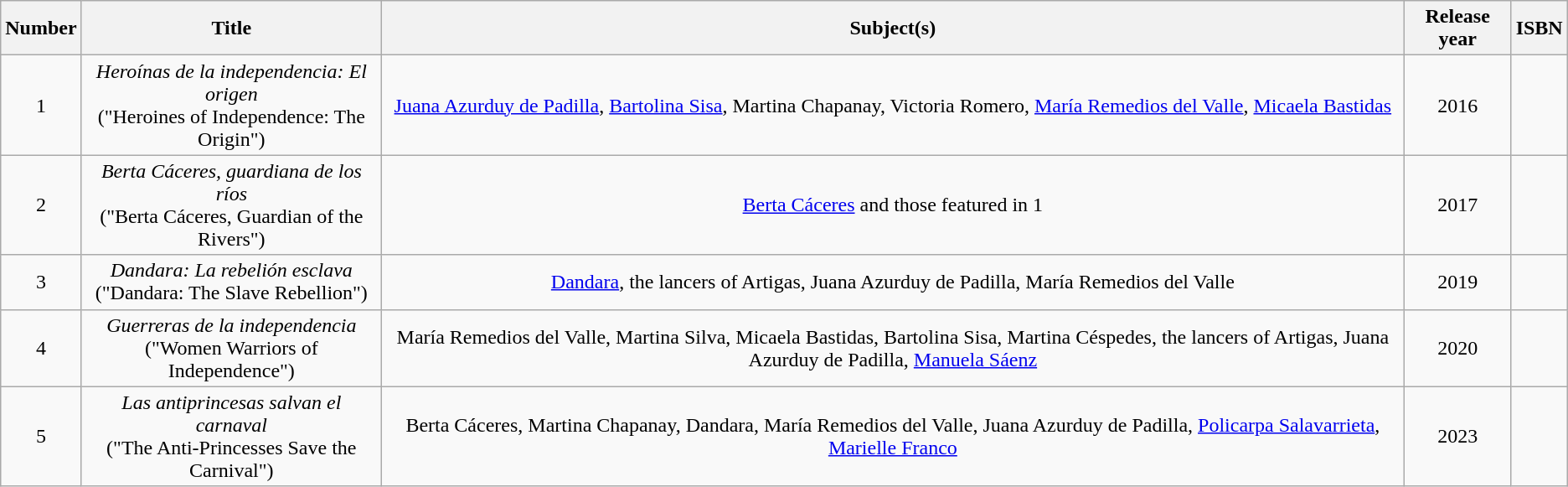<table class="wikitable sortable" style="text-align: center;">
<tr>
<th scope="col">Number</th>
<th scope="col">Title</th>
<th class="unsortable" scope="col">Subject(s)</th>
<th scope="col">Release year</th>
<th scope="col">ISBN</th>
</tr>
<tr>
<td>1</td>
<td><em>Heroínas de la independencia: El origen</em><br>("Heroines of Independence: The Origin")</td>
<td><a href='#'>Juana Azurduy de Padilla</a>, <a href='#'>Bartolina Sisa</a>, Martina Chapanay, Victoria Romero, <a href='#'>María Remedios del Valle</a>, <a href='#'>Micaela Bastidas</a></td>
<td>2016</td>
<td></td>
</tr>
<tr>
<td>2</td>
<td><em>Berta Cáceres, guardiana de los ríos</em><br>("Berta Cáceres, Guardian of the Rivers")</td>
<td><a href='#'>Berta Cáceres</a> and those featured in  1</td>
<td>2017</td>
<td></td>
</tr>
<tr>
<td>3</td>
<td><em>Dandara: La rebelión esclava</em><br>("Dandara: The Slave Rebellion")</td>
<td><a href='#'>Dandara</a>, the lancers of Artigas, Juana Azurduy de Padilla, María Remedios del Valle</td>
<td>2019</td>
<td></td>
</tr>
<tr>
<td>4</td>
<td><em>Guerreras de la independencia</em><br>("Women Warriors of Independence")</td>
<td>María Remedios del Valle, Martina Silva, Micaela Bastidas, Bartolina Sisa, Martina Céspedes, the lancers of Artigas, Juana Azurduy de Padilla, <a href='#'>Manuela Sáenz</a></td>
<td>2020</td>
<td></td>
</tr>
<tr>
<td>5</td>
<td><em>Las antiprincesas salvan el carnaval</em><br>("The Anti-Princesses Save the Carnival")</td>
<td>Berta Cáceres, Martina Chapanay, Dandara, María Remedios del Valle, Juana Azurduy de Padilla, <a href='#'>Policarpa Salavarrieta</a>, <a href='#'>Marielle Franco</a></td>
<td>2023</td>
<td></td>
</tr>
</table>
